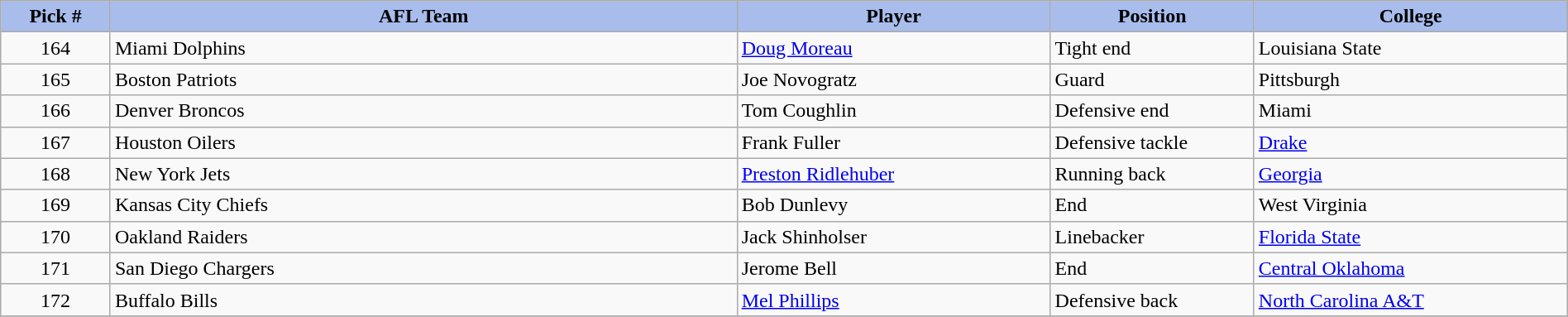<table class="wikitable sortable sortable" style="width: 100%">
<tr>
<th style="background:#A8BDEC;" width=7%>Pick #</th>
<th width=40% style="background:#A8BDEC;">AFL Team</th>
<th width=20% style="background:#A8BDEC;">Player</th>
<th width=13% style="background:#A8BDEC;">Position</th>
<th style="background:#A8BDEC;">College</th>
</tr>
<tr>
<td align=center>164</td>
<td>Miami Dolphins</td>
<td><a href='#'>Doug Moreau</a></td>
<td>Tight end</td>
<td>Louisiana State</td>
</tr>
<tr>
<td align=center>165</td>
<td>Boston Patriots</td>
<td>Joe Novogratz</td>
<td>Guard</td>
<td>Pittsburgh</td>
</tr>
<tr>
<td align=center>166</td>
<td>Denver Broncos</td>
<td>Tom Coughlin</td>
<td>Defensive end</td>
<td>Miami</td>
</tr>
<tr>
<td align=center>167</td>
<td>Houston Oilers</td>
<td>Frank Fuller</td>
<td>Defensive tackle</td>
<td><a href='#'>Drake</a></td>
</tr>
<tr>
<td align=center>168</td>
<td>New York Jets</td>
<td><a href='#'>Preston Ridlehuber</a></td>
<td>Running back</td>
<td><a href='#'>Georgia</a></td>
</tr>
<tr>
<td align=center>169</td>
<td>Kansas City Chiefs</td>
<td>Bob Dunlevy</td>
<td>End</td>
<td>West Virginia</td>
</tr>
<tr>
<td align=center>170</td>
<td>Oakland Raiders</td>
<td>Jack Shinholser</td>
<td>Linebacker</td>
<td><a href='#'>Florida State</a></td>
</tr>
<tr>
<td align=center>171</td>
<td>San Diego Chargers</td>
<td>Jerome Bell</td>
<td>End</td>
<td><a href='#'>Central Oklahoma</a></td>
</tr>
<tr>
<td align=center>172</td>
<td>Buffalo Bills</td>
<td><a href='#'>Mel Phillips</a></td>
<td>Defensive back</td>
<td><a href='#'>North Carolina A&T</a></td>
</tr>
<tr>
</tr>
</table>
